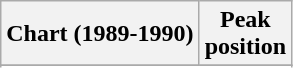<table class="wikitable sortable plainrowheaders">
<tr>
<th>Chart (1989-1990)</th>
<th>Peak<br>position</th>
</tr>
<tr>
</tr>
<tr>
</tr>
<tr>
</tr>
<tr>
</tr>
</table>
